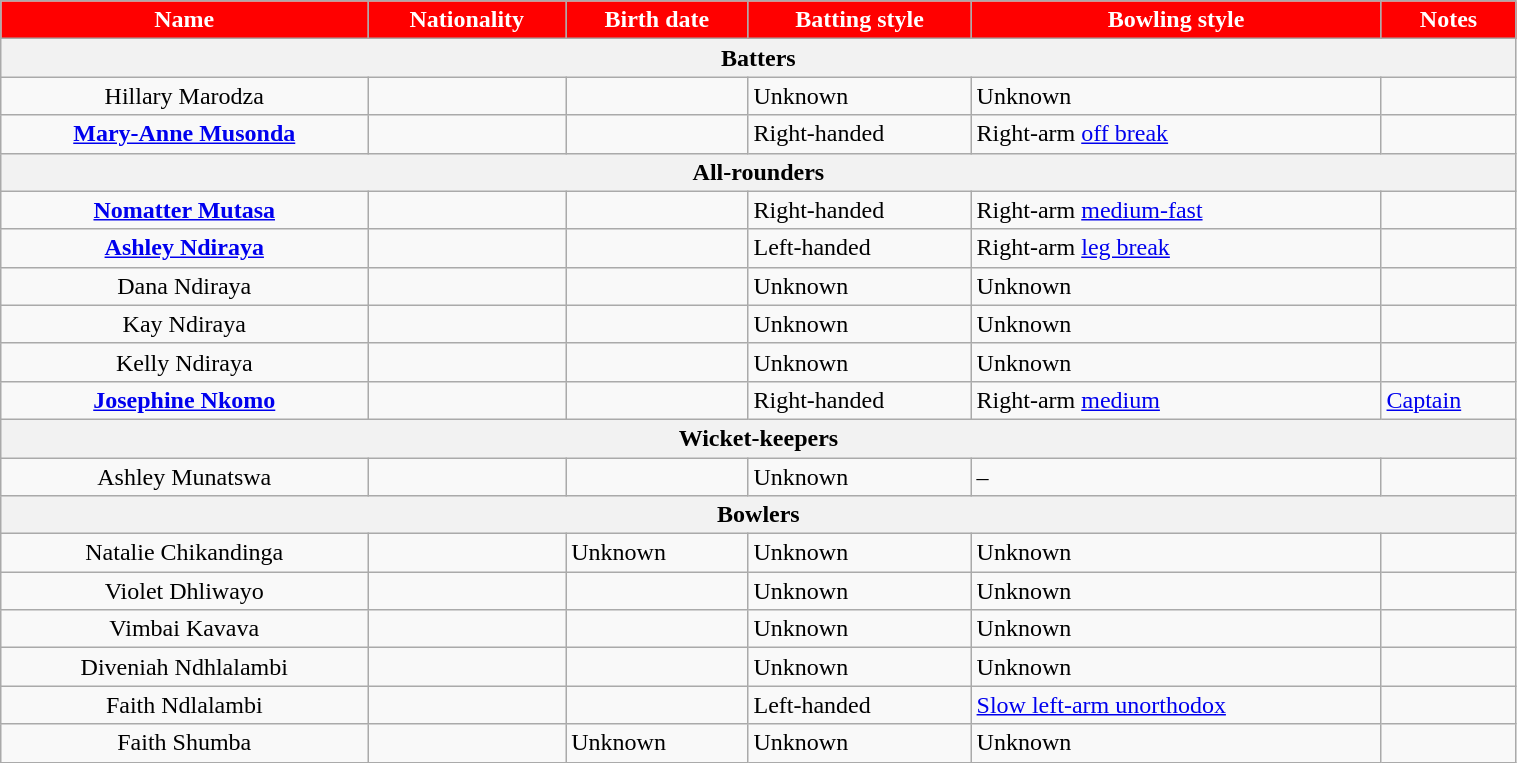<table class="wikitable"  style="width:80%;">
<tr>
<th style="background:#FF0000; color:white">Name</th>
<th style="background:#FF0000; color:white">Nationality</th>
<th style="background:#FF0000; color:white">Birth date</th>
<th style="background:#FF0000; color:white">Batting style</th>
<th style="background:#FF0000; color:white">Bowling style</th>
<th style="background:#FF0000; color:white">Notes</th>
</tr>
<tr>
<th colspan="6">Batters</th>
</tr>
<tr>
<td style="text-align:center">Hillary Marodza</td>
<td style="text-align:center"></td>
<td></td>
<td>Unknown</td>
<td>Unknown</td>
<td></td>
</tr>
<tr>
<td style="text-align:center"><strong><a href='#'>Mary-Anne Musonda</a></strong></td>
<td style="text-align:center"></td>
<td></td>
<td>Right-handed</td>
<td>Right-arm <a href='#'>off break</a></td>
<td></td>
</tr>
<tr>
<th colspan="6">All-rounders</th>
</tr>
<tr>
<td style="text-align:center"><strong><a href='#'>Nomatter Mutasa</a></strong></td>
<td style="text-align:center"></td>
<td></td>
<td>Right-handed</td>
<td>Right-arm <a href='#'>medium-fast</a></td>
<td></td>
</tr>
<tr>
<td style="text-align:center"><strong><a href='#'>Ashley Ndiraya</a></strong></td>
<td style="text-align:center"></td>
<td></td>
<td>Left-handed</td>
<td>Right-arm <a href='#'>leg break</a></td>
<td></td>
</tr>
<tr>
<td style="text-align:center">Dana Ndiraya</td>
<td style="text-align:center"></td>
<td></td>
<td>Unknown</td>
<td>Unknown</td>
<td></td>
</tr>
<tr>
<td style="text-align:center">Kay Ndiraya</td>
<td style="text-align:center"></td>
<td></td>
<td>Unknown</td>
<td>Unknown</td>
<td></td>
</tr>
<tr>
<td style="text-align:center">Kelly Ndiraya</td>
<td style="text-align:center"></td>
<td></td>
<td>Unknown</td>
<td>Unknown</td>
<td></td>
</tr>
<tr>
<td style="text-align:center"><strong><a href='#'>Josephine Nkomo</a></strong></td>
<td style="text-align:center"></td>
<td></td>
<td>Right-handed</td>
<td>Right-arm <a href='#'>medium</a></td>
<td><a href='#'>Captain</a></td>
</tr>
<tr>
<th colspan="6">Wicket-keepers</th>
</tr>
<tr>
<td style="text-align:center">Ashley Munatswa</td>
<td style="text-align:center"></td>
<td></td>
<td>Unknown</td>
<td>–</td>
<td></td>
</tr>
<tr>
<th colspan="6">Bowlers</th>
</tr>
<tr>
<td style="text-align:center">Natalie Chikandinga</td>
<td style="text-align:center"></td>
<td>Unknown</td>
<td>Unknown</td>
<td>Unknown</td>
<td></td>
</tr>
<tr>
<td style="text-align:center">Violet Dhliwayo</td>
<td style="text-align:center"></td>
<td></td>
<td>Unknown</td>
<td>Unknown</td>
<td></td>
</tr>
<tr>
<td style="text-align:center">Vimbai Kavava</td>
<td style="text-align:center"></td>
<td></td>
<td>Unknown</td>
<td>Unknown</td>
<td></td>
</tr>
<tr>
<td style="text-align:center">Diveniah Ndhlalambi</td>
<td style="text-align:center"></td>
<td></td>
<td>Unknown</td>
<td>Unknown</td>
<td></td>
</tr>
<tr>
<td style="text-align:center">Faith Ndlalambi</td>
<td style="text-align:center"></td>
<td></td>
<td>Left-handed</td>
<td><a href='#'>Slow left-arm unorthodox</a></td>
<td></td>
</tr>
<tr>
<td style="text-align:center">Faith Shumba</td>
<td style="text-align:center"></td>
<td>Unknown</td>
<td>Unknown</td>
<td>Unknown</td>
<td></td>
</tr>
</table>
